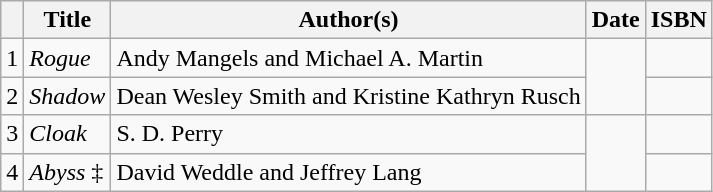<table class="wikitable">
<tr>
<th></th>
<th>Title</th>
<th>Author(s)</th>
<th>Date</th>
<th>ISBN</th>
</tr>
<tr>
<td>1</td>
<td><em>Rogue</em></td>
<td>Andy Mangels and Michael A. Martin</td>
<td rowspan="2"></td>
<td></td>
</tr>
<tr>
<td>2</td>
<td><em>Shadow</em></td>
<td>Dean Wesley Smith and Kristine Kathryn Rusch</td>
<td></td>
</tr>
<tr>
<td>3</td>
<td><em>Cloak</em></td>
<td>S. D. Perry</td>
<td rowspan="2"></td>
<td></td>
</tr>
<tr>
<td>4</td>
<td><em>Abyss</em> ‡</td>
<td>David Weddle and Jeffrey Lang</td>
<td></td>
</tr>
</table>
